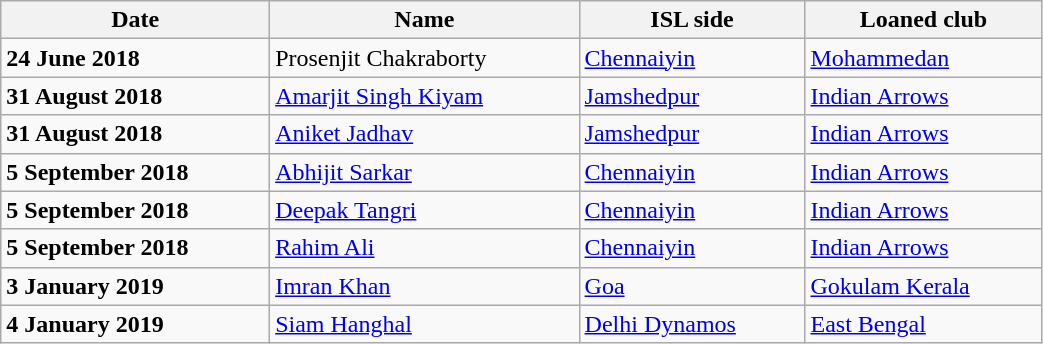<table class="wikitable sortable" style="width:55%; text-align:center; text-align:left;">
<tr>
<th>Date</th>
<th>Name</th>
<th>ISL side</th>
<th>Loaned club</th>
</tr>
<tr>
<td><strong>24 June 2018</strong></td>
<td> Prosenjit Chakraborty</td>
<td><a href='#'>Chennaiyin</a></td>
<td> <a href='#'>Mohammedan</a></td>
</tr>
<tr>
<td><strong>31 August 2018</strong></td>
<td> <a href='#'>Amarjit Singh Kiyam</a></td>
<td><a href='#'>Jamshedpur</a></td>
<td> <a href='#'>Indian Arrows</a></td>
</tr>
<tr>
<td><strong>31 August 2018</strong></td>
<td> <a href='#'>Aniket Jadhav</a></td>
<td><a href='#'>Jamshedpur</a></td>
<td> <a href='#'>Indian Arrows</a></td>
</tr>
<tr>
<td><strong>5 September 2018</strong></td>
<td> <a href='#'>Abhijit Sarkar</a></td>
<td><a href='#'>Chennaiyin</a></td>
<td> <a href='#'>Indian Arrows</a></td>
</tr>
<tr>
<td><strong>5 September 2018</strong></td>
<td> <a href='#'>Deepak Tangri</a></td>
<td><a href='#'>Chennaiyin</a></td>
<td> <a href='#'>Indian Arrows</a></td>
</tr>
<tr>
<td><strong>5 September 2018</strong></td>
<td> <a href='#'>Rahim Ali</a></td>
<td><a href='#'>Chennaiyin</a></td>
<td> <a href='#'>Indian Arrows</a></td>
</tr>
<tr>
<td><strong>3 January 2019</strong></td>
<td> <a href='#'>Imran Khan</a></td>
<td><a href='#'>Goa</a></td>
<td> <a href='#'>Gokulam Kerala</a></td>
</tr>
<tr>
<td><strong>4 January 2019</strong></td>
<td> <a href='#'>Siam Hanghal</a></td>
<td><a href='#'>Delhi Dynamos</a></td>
<td> <a href='#'>East Bengal</a></td>
</tr>
</table>
